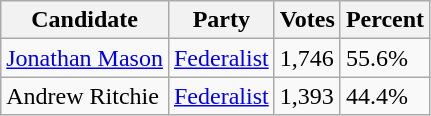<table class=wikitable>
<tr>
<th>Candidate</th>
<th>Party</th>
<th>Votes</th>
<th>Percent</th>
</tr>
<tr>
<td><a href='#'>Jonathan Mason</a></td>
<td><a href='#'>Federalist</a></td>
<td>1,746</td>
<td>55.6%</td>
</tr>
<tr>
<td>Andrew Ritchie</td>
<td><a href='#'>Federalist</a></td>
<td>1,393</td>
<td>44.4%</td>
</tr>
</table>
